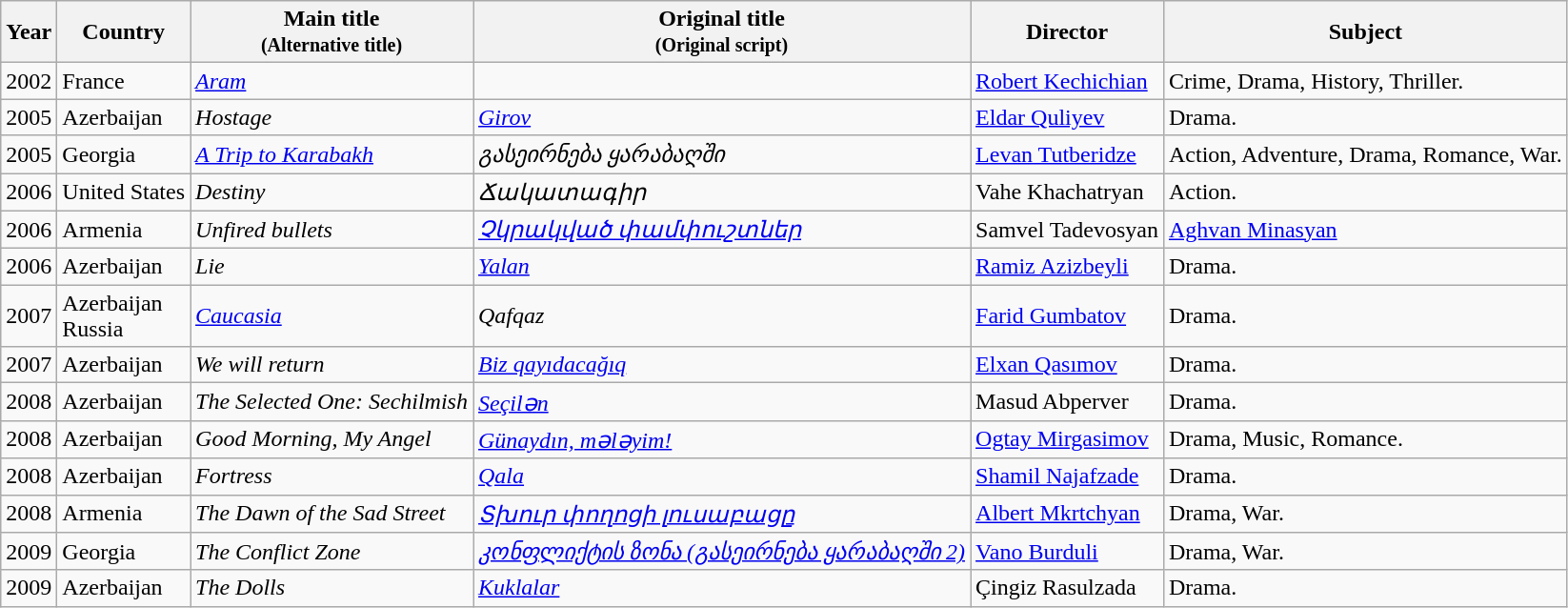<table class="wikitable sortable">
<tr>
<th>Year</th>
<th>Country</th>
<th class="unsortable">Main title<br><small>(Alternative title)</small></th>
<th class="unsortable">Original title<br><small>(Original script)</small></th>
<th>Director</th>
<th class="unsortable">Subject</th>
</tr>
<tr>
<td>2002</td>
<td>France</td>
<td><em><a href='#'>Aram</a></em></td>
<td></td>
<td><a href='#'>Robert Kechichian</a></td>
<td>Crime, Drama, History, Thriller.</td>
</tr>
<tr>
<td>2005</td>
<td>Azerbaijan</td>
<td><em>Hostage</em></td>
<td><em><a href='#'>Girov</a></em></td>
<td><a href='#'>Eldar Quliyev</a></td>
<td>Drama.</td>
</tr>
<tr>
<td>2005</td>
<td>Georgia</td>
<td><em><a href='#'>A Trip to Karabakh</a></em></td>
<td><em>გასეირნება ყარაბაღში</em></td>
<td><a href='#'>Levan Tutberidze</a></td>
<td>Action, Adventure, Drama, Romance, War.</td>
</tr>
<tr>
<td>2006</td>
<td>United States</td>
<td><em>Destiny</em></td>
<td><em>Ճակատագիր</em></td>
<td>Vahe Khachatryan</td>
<td>Action.</td>
</tr>
<tr>
<td>2006</td>
<td>Armenia</td>
<td><em>Unfired bullets</em></td>
<td><em><a href='#'>Չկրակված փամփուշտներ</a></em></td>
<td>Samvel Tadevosyan</td>
<td><a href='#'>Aghvan Minasyan</a></td>
</tr>
<tr>
<td>2006</td>
<td>Azerbaijan</td>
<td><em>Lie</em></td>
<td><em><a href='#'>Yalan</a></em></td>
<td><a href='#'>Ramiz Azizbeyli</a></td>
<td>Drama.</td>
</tr>
<tr>
<td>2007</td>
<td>Azerbaijan<br>Russia</td>
<td><em><a href='#'>Caucasia</a></em></td>
<td><em>Qafqaz</em></td>
<td><a href='#'>Farid Gumbatov</a></td>
<td>Drama.</td>
</tr>
<tr>
<td>2007</td>
<td>Azerbaijan</td>
<td><em>We will return</em></td>
<td><em><a href='#'>Biz qayıdacağıq</a></em></td>
<td><a href='#'>Elxan Qasımov</a></td>
<td>Drama.</td>
</tr>
<tr>
<td>2008</td>
<td>Azerbaijan</td>
<td><em>The Selected One: Sechilmish</em></td>
<td><em><a href='#'>Seçilən</a></em></td>
<td>Masud Abperver</td>
<td>Drama.</td>
</tr>
<tr>
<td>2008</td>
<td>Azerbaijan</td>
<td><em>Good Morning, My Angel</em></td>
<td><em><a href='#'>Günaydın, mələyim!</a></em></td>
<td><a href='#'>Ogtay Mirgasimov</a></td>
<td>Drama, Music, Romance.</td>
</tr>
<tr>
<td>2008</td>
<td>Azerbaijan</td>
<td><em>Fortress</em></td>
<td><em><a href='#'>Qala</a></em></td>
<td><a href='#'>Shamil Najafzade</a></td>
<td>Drama.</td>
</tr>
<tr>
<td>2008</td>
<td>Armenia</td>
<td><em>The Dawn of the Sad Street</em></td>
<td><em><a href='#'>Տխուր փողոցի լուսաբացը</a></em></td>
<td><a href='#'>Albert Mkrtchyan</a></td>
<td>Drama, War.</td>
</tr>
<tr>
<td>2009</td>
<td>Georgia</td>
<td><em>The Conflict Zone</em></td>
<td><em><a href='#'>კონფლიქტის ზონა (გასეირნება ყარაბაღში 2)</a></em></td>
<td><a href='#'>Vano Burduli</a></td>
<td>Drama, War.</td>
</tr>
<tr>
<td>2009</td>
<td>Azerbaijan</td>
<td><em>The Dolls</em></td>
<td><em><a href='#'>Kuklalar</a></em></td>
<td>Çingiz Rasulzada</td>
<td>Drama.</td>
</tr>
</table>
